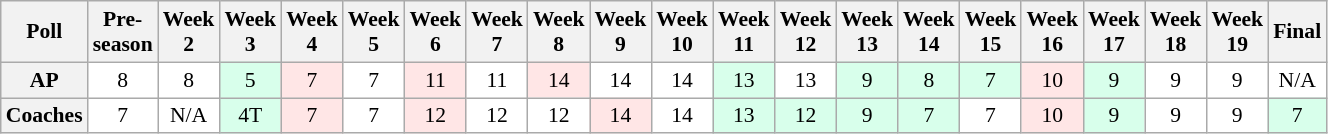<table class="wikitable" style="white-space:nowrap;font-size:90%">
<tr>
<th>Poll</th>
<th>Pre-<br>season</th>
<th>Week<br>2</th>
<th>Week<br>3</th>
<th>Week<br>4</th>
<th>Week<br>5</th>
<th>Week<br>6</th>
<th>Week<br>7</th>
<th>Week<br>8</th>
<th>Week<br>9</th>
<th>Week<br>10</th>
<th>Week<br>11</th>
<th>Week<br>12</th>
<th>Week<br>13</th>
<th>Week<br>14</th>
<th>Week<br>15</th>
<th>Week<br>16</th>
<th>Week<br>17</th>
<th>Week<br>18</th>
<th>Week<br>19</th>
<th>Final</th>
</tr>
<tr style="text-align:center;">
<th>AP</th>
<td style="background:#FFF;">8</td>
<td style="background:#FFF;">8</td>
<td style="background:#D8FFEB;">5</td>
<td style="background:#FFE6E6;">7</td>
<td style="background:#FFF;">7</td>
<td style="background:#FFE6E6;">11</td>
<td style="background:#FFF;">11</td>
<td style="background:#FFE6E6;">14</td>
<td style="background:#FFF;">14</td>
<td style="background:#FFF;">14</td>
<td style="background:#D8FFEB;">13</td>
<td style="background:#FFF;">13</td>
<td style="background:#D8FFEB;">9</td>
<td style="background:#D8FFEB;">8</td>
<td style="background:#D8FFEB;">7</td>
<td style="background:#FFE6E6;">10</td>
<td style="background:#D8FFEB;">9</td>
<td style="background:#FFF;">9</td>
<td style="background:#FFF;">9</td>
<td style="background:#FFF;">N/A</td>
</tr>
<tr style="text-align:center;">
<th>Coaches</th>
<td style="background:#FFF;">7</td>
<td style="background:#FFF;">N/A</td>
<td style="background:#D8FFEB;">4T</td>
<td style="background:#FFE6E6;">7</td>
<td style="background:#FFF;">7</td>
<td style="background:#FFE6E6;">12</td>
<td style="background:#FFF;">12</td>
<td style="background:#FFF;">12</td>
<td style="background:#FFE6E6;">14</td>
<td style="background:#FFF;">14</td>
<td style="background:#D8FFEB;">13</td>
<td style="background:#D8FFEB;">12</td>
<td style="background:#D8FFEB;">9</td>
<td style="background:#D8FFEB;">7</td>
<td style="background:#FFF;">7</td>
<td style="background:#FFE6E6;">10</td>
<td style="background:#D8FFEB;">9</td>
<td style="background:#FFF;">9</td>
<td style="background:#FFF;">9</td>
<td style="background:#D8FFEB;">7</td>
</tr>
</table>
